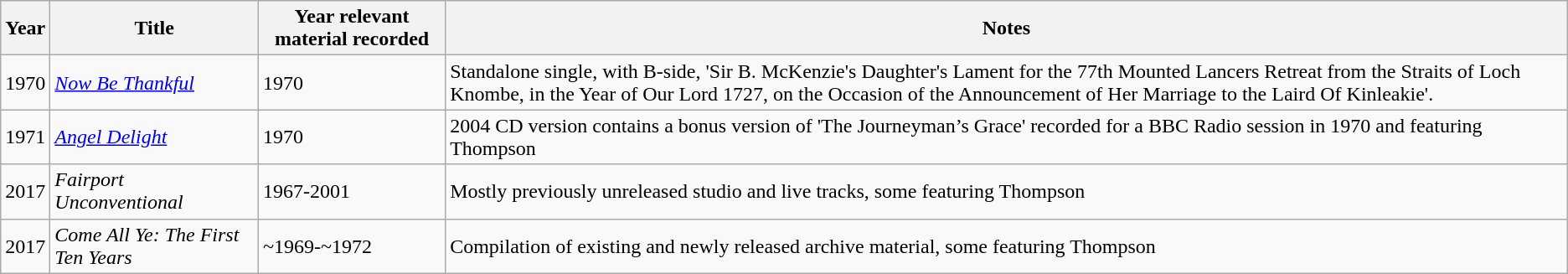<table class="wikitable">
<tr>
<th scope="col">Year</th>
<th scope="col">Title</th>
<th scope="col">Year relevant material recorded</th>
<th scope="col">Notes</th>
</tr>
<tr>
<td>1970</td>
<td><em><a href='#'>Now Be Thankful</a></em></td>
<td>1970</td>
<td>Standalone single, with B-side, 'Sir B. McKenzie's Daughter's Lament for the 77th Mounted Lancers Retreat from the Straits of Loch Knombe, in the Year of Our Lord 1727, on the Occasion of the Announcement of Her Marriage to the Laird Of Kinleakie'.</td>
</tr>
<tr>
<td>1971</td>
<td><em><a href='#'>Angel Delight</a></em></td>
<td>1970</td>
<td>2004 CD version contains a bonus version of 'The Journeyman’s Grace' recorded for a BBC Radio session in 1970 and featuring Thompson</td>
</tr>
<tr>
<td>2017</td>
<td><em>Fairport Unconventional</em></td>
<td>1967-2001</td>
<td>Mostly previously unreleased studio and live tracks, some featuring Thompson</td>
</tr>
<tr>
<td>2017</td>
<td><em>Come All Ye: The First Ten Years</em></td>
<td>~1969-~1972</td>
<td>Compilation of existing and newly released archive material, some featuring Thompson</td>
</tr>
</table>
